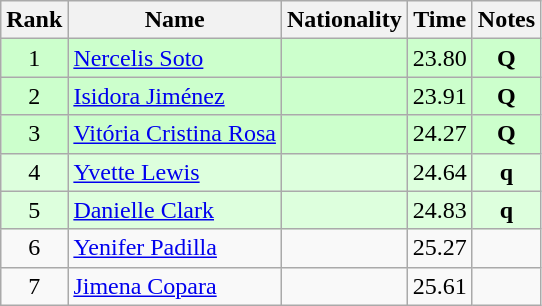<table class="wikitable sortable" style="text-align:center">
<tr>
<th>Rank</th>
<th>Name</th>
<th>Nationality</th>
<th>Time</th>
<th>Notes</th>
</tr>
<tr bgcolor=ccffcc>
<td align=center>1</td>
<td align=left><a href='#'>Nercelis Soto</a></td>
<td align=left></td>
<td>23.80</td>
<td><strong>Q</strong></td>
</tr>
<tr bgcolor=ccffcc>
<td align=center>2</td>
<td align=left><a href='#'>Isidora Jiménez</a></td>
<td align=left></td>
<td>23.91</td>
<td><strong>Q</strong></td>
</tr>
<tr bgcolor=ccffcc>
<td align=center>3</td>
<td align=left><a href='#'>Vitória Cristina Rosa</a></td>
<td align=left></td>
<td>24.27</td>
<td><strong>Q</strong></td>
</tr>
<tr bgcolor=ddffdd>
<td align=center>4</td>
<td align=left><a href='#'>Yvette Lewis</a></td>
<td align=left></td>
<td>24.64</td>
<td><strong>q</strong></td>
</tr>
<tr bgcolor=ddffdd>
<td align=center>5</td>
<td align=left><a href='#'>Danielle Clark</a></td>
<td align=left></td>
<td>24.83</td>
<td><strong>q</strong></td>
</tr>
<tr>
<td align=center>6</td>
<td align=left><a href='#'>Yenifer Padilla</a></td>
<td align=left></td>
<td>25.27</td>
<td></td>
</tr>
<tr>
<td align=center>7</td>
<td align=left><a href='#'>Jimena Copara</a></td>
<td align=left></td>
<td>25.61</td>
<td></td>
</tr>
</table>
